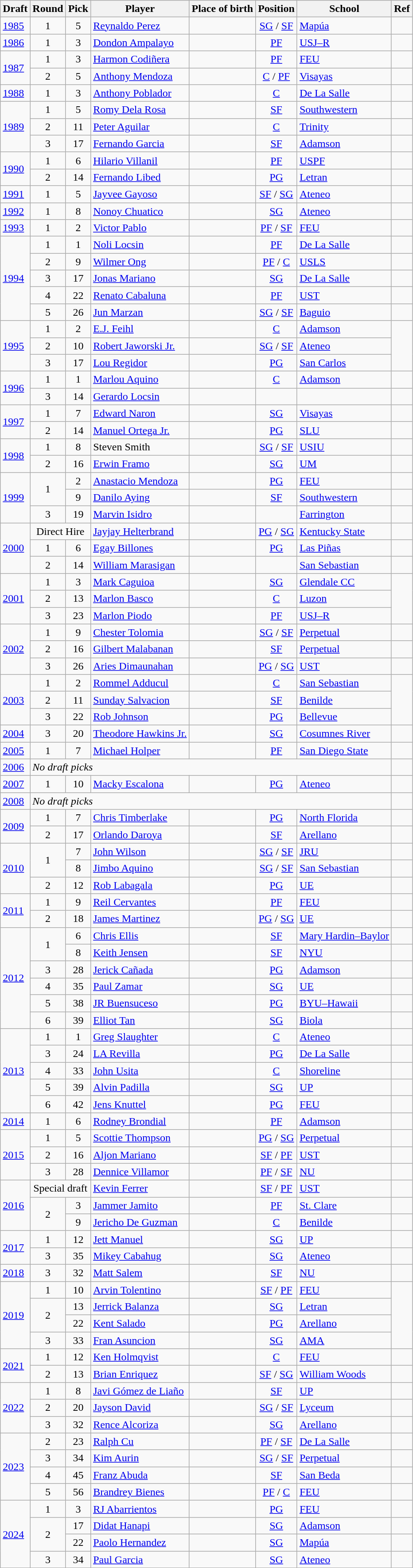<table class=wikitable>
<tr>
<th>Draft</th>
<th>Round</th>
<th>Pick</th>
<th>Player</th>
<th>Place of birth</th>
<th>Position</th>
<th>School</th>
<th>Ref</th>
</tr>
<tr>
<td><a href='#'>1985</a></td>
<td align=center>1</td>
<td align=center>5</td>
<td><a href='#'>Reynaldo Perez</a></td>
<td></td>
<td align=center><a href='#'>SG</a> / <a href='#'>SF</a></td>
<td><a href='#'>Mapúa</a></td>
<td></td>
</tr>
<tr>
<td><a href='#'>1986</a></td>
<td align=center>1</td>
<td align=center>3</td>
<td><a href='#'>Dondon Ampalayo</a></td>
<td></td>
<td align=center><a href='#'>PF</a></td>
<td><a href='#'>USJ–R</a></td>
<td></td>
</tr>
<tr>
<td rowspan="2"><a href='#'>1987</a></td>
<td align="center">1</td>
<td align="center">3</td>
<td><a href='#'>Harmon Codiñera</a></td>
<td></td>
<td align="center"><a href='#'>PF</a></td>
<td><a href='#'>FEU</a></td>
<td></td>
</tr>
<tr>
<td align="center">2</td>
<td align="center">5</td>
<td><a href='#'>Anthony Mendoza</a></td>
<td></td>
<td align="center"><a href='#'>C</a> / <a href='#'>PF</a></td>
<td><a href='#'>Visayas</a></td>
<td></td>
</tr>
<tr>
<td><a href='#'>1988</a></td>
<td align=center>1</td>
<td align=center>3</td>
<td><a href='#'>Anthony Poblador</a></td>
<td></td>
<td align=center><a href='#'>C</a></td>
<td><a href='#'>De La Salle</a></td>
<td></td>
</tr>
<tr>
<td rowspan="3"><a href='#'>1989</a></td>
<td align=center>1</td>
<td align=center>5</td>
<td><a href='#'>Romy Dela Rosa</a></td>
<td></td>
<td align=center><a href='#'>SF</a></td>
<td><a href='#'>Southwestern</a></td>
<td></td>
</tr>
<tr>
<td align=center>2</td>
<td align=center>11</td>
<td><a href='#'>Peter Aguilar</a></td>
<td></td>
<td align=center><a href='#'>C</a></td>
<td><a href='#'>Trinity</a></td>
<td></td>
</tr>
<tr>
<td align=center>3</td>
<td align=center>17</td>
<td><a href='#'>Fernando Garcia</a></td>
<td></td>
<td align=center><a href='#'>SF</a></td>
<td><a href='#'>Adamson</a></td>
<td></td>
</tr>
<tr>
<td rowspan="2"><a href='#'>1990</a></td>
<td align="center">1</td>
<td align="center">6</td>
<td><a href='#'>Hilario Villanil</a></td>
<td></td>
<td align="center"><a href='#'>PF</a></td>
<td><a href='#'>USPF</a></td>
<td></td>
</tr>
<tr>
<td align="center">2</td>
<td align="center">14</td>
<td><a href='#'>Fernando Libed</a></td>
<td></td>
<td align="center"><a href='#'>PG</a></td>
<td><a href='#'>Letran</a></td>
<td></td>
</tr>
<tr>
<td><a href='#'>1991</a></td>
<td align="center">1</td>
<td align="center">5</td>
<td><a href='#'>Jayvee Gayoso</a></td>
<td></td>
<td align="center"><a href='#'>SF</a> / <a href='#'>SG</a></td>
<td><a href='#'>Ateneo</a></td>
<td></td>
</tr>
<tr>
<td><a href='#'>1992</a></td>
<td align="center">1</td>
<td align="center">8</td>
<td><a href='#'>Nonoy Chuatico</a></td>
<td></td>
<td align="center"><a href='#'>SG</a></td>
<td><a href='#'>Ateneo</a></td>
<td></td>
</tr>
<tr>
<td><a href='#'>1993</a></td>
<td align="center">1</td>
<td align="center">2</td>
<td><a href='#'>Victor Pablo</a></td>
<td></td>
<td align="center"><a href='#'>PF</a> / <a href='#'>SF</a></td>
<td><a href='#'>FEU</a></td>
<td></td>
</tr>
<tr>
<td rowspan="5"><a href='#'>1994</a></td>
<td align="center">1</td>
<td align="center">1</td>
<td><a href='#'>Noli Locsin</a></td>
<td></td>
<td align="center"><a href='#'>PF</a></td>
<td><a href='#'>De La Salle</a></td>
<td></td>
</tr>
<tr>
<td align="center">2</td>
<td align="center">9</td>
<td><a href='#'>Wilmer Ong</a></td>
<td></td>
<td align="center"><a href='#'>PF</a> / <a href='#'>C</a></td>
<td><a href='#'>USLS</a></td>
<td></td>
</tr>
<tr>
<td align="center">3</td>
<td align="center">17</td>
<td><a href='#'>Jonas Mariano</a></td>
<td></td>
<td align="center"><a href='#'>SG</a></td>
<td><a href='#'>De La Salle</a></td>
<td></td>
</tr>
<tr>
<td align="center">4</td>
<td align="center">22</td>
<td><a href='#'>Renato Cabaluna</a></td>
<td></td>
<td align="center"><a href='#'>PF</a></td>
<td><a href='#'>UST</a></td>
<td></td>
</tr>
<tr>
<td align="center">5</td>
<td align="center">26</td>
<td><a href='#'>Jun Marzan</a></td>
<td></td>
<td align="center"><a href='#'>SG</a> / <a href='#'>SF</a></td>
<td><a href='#'>Baguio</a></td>
<td></td>
</tr>
<tr>
<td rowspan="3"><a href='#'>1995</a></td>
<td align="center">1</td>
<td align="center">2</td>
<td><a href='#'>E.J. Feihl</a></td>
<td></td>
<td align="center"><a href='#'>C</a></td>
<td><a href='#'>Adamson</a></td>
<td rowspan="3"></td>
</tr>
<tr>
<td align="center">2</td>
<td align="center">10</td>
<td><a href='#'>Robert Jaworski Jr.</a></td>
<td></td>
<td align="center"><a href='#'>SG</a> / <a href='#'>SF</a></td>
<td><a href='#'>Ateneo</a></td>
</tr>
<tr>
<td align="center">3</td>
<td align="center">17</td>
<td><a href='#'>Lou Regidor</a></td>
<td></td>
<td align="center"><a href='#'>PG</a></td>
<td><a href='#'>San Carlos</a></td>
</tr>
<tr>
<td rowspan="2"><a href='#'>1996</a></td>
<td align="center">1</td>
<td align="center">1</td>
<td><a href='#'>Marlou Aquino</a></td>
<td></td>
<td align="center"><a href='#'>C</a></td>
<td><a href='#'>Adamson</a></td>
<td></td>
</tr>
<tr>
<td align="center">3</td>
<td align="center">14</td>
<td><a href='#'>Gerardo Locsin</a></td>
<td></td>
<td align="center"></td>
<td></td>
<td></td>
</tr>
<tr>
<td rowspan="2"><a href='#'>1997</a></td>
<td align="center">1</td>
<td align="center">7</td>
<td><a href='#'>Edward Naron</a></td>
<td></td>
<td align="center"><a href='#'>SG</a></td>
<td><a href='#'>Visayas</a></td>
<td></td>
</tr>
<tr>
<td align="center">2</td>
<td align="center">14</td>
<td><a href='#'>Manuel Ortega Jr.</a></td>
<td></td>
<td align="center"><a href='#'>PG</a></td>
<td><a href='#'>SLU</a></td>
<td></td>
</tr>
<tr>
<td rowspan="2"><a href='#'>1998</a></td>
<td align="center">1</td>
<td align="center">8</td>
<td>Steven Smith</td>
<td></td>
<td align="center"><a href='#'>SG</a> / <a href='#'>SF</a></td>
<td><a href='#'>USIU</a></td>
<td></td>
</tr>
<tr>
<td align="center">2</td>
<td align="center">16</td>
<td><a href='#'>Erwin Framo</a></td>
<td></td>
<td align="center"><a href='#'>SG</a></td>
<td><a href='#'>UM</a></td>
<td></td>
</tr>
<tr>
<td rowspan="3"><a href='#'>1999</a></td>
<td rowspan="2" align="center">1</td>
<td align="center">2</td>
<td><a href='#'>Anastacio Mendoza</a></td>
<td></td>
<td align="center"><a href='#'>PG</a></td>
<td><a href='#'>FEU</a></td>
<td></td>
</tr>
<tr>
<td align="center">9</td>
<td><a href='#'>Danilo Aying</a></td>
<td></td>
<td align="center"><a href='#'>SF</a></td>
<td><a href='#'>Southwestern</a></td>
<td></td>
</tr>
<tr>
<td align="center">3</td>
<td align="center">19</td>
<td><a href='#'>Marvin Isidro</a></td>
<td></td>
<td align="center"></td>
<td><a href='#'>Farrington</a></td>
<td></td>
</tr>
<tr>
<td rowspan="3"><a href='#'>2000</a></td>
<td colspan="2" align="center">Direct Hire</td>
<td><a href='#'>Jayjay Helterbrand</a></td>
<td></td>
<td align="center"><a href='#'>PG</a> / <a href='#'>SG</a></td>
<td><a href='#'>Kentucky State</a></td>
</tr>
<tr>
<td align="center">1</td>
<td align="center">6</td>
<td><a href='#'>Egay Billones</a></td>
<td></td>
<td align="center"><a href='#'>PG</a></td>
<td><a href='#'>Las Piñas</a></td>
<td></td>
</tr>
<tr>
<td align="center">2</td>
<td align="center">14</td>
<td><a href='#'>William Marasigan</a></td>
<td></td>
<td align="center"></td>
<td><a href='#'>San Sebastian</a></td>
<td></td>
</tr>
<tr>
<td rowspan="3"><a href='#'>2001</a></td>
<td align="center">1</td>
<td align="center">3</td>
<td><a href='#'>Mark Caguioa</a></td>
<td></td>
<td align="center"><a href='#'>SG</a></td>
<td><a href='#'>Glendale CC</a></td>
<td rowspan="3"></td>
</tr>
<tr>
<td align="center">2</td>
<td align="center">13</td>
<td><a href='#'>Marlon Basco</a></td>
<td></td>
<td align="center"><a href='#'>C</a></td>
<td><a href='#'>Luzon</a></td>
</tr>
<tr>
<td align="center">3</td>
<td align="center">23</td>
<td><a href='#'>Marlon Piodo</a></td>
<td></td>
<td align="center"><a href='#'>PF</a></td>
<td><a href='#'>USJ–R</a></td>
</tr>
<tr>
<td rowspan="3"><a href='#'>2002</a></td>
<td align="center">1</td>
<td align="center">9</td>
<td><a href='#'>Chester Tolomia</a></td>
<td></td>
<td align="center"><a href='#'>SG</a> / <a href='#'>SF</a></td>
<td><a href='#'>Perpetual</a></td>
<td></td>
</tr>
<tr>
<td align="center">2</td>
<td align="center">16</td>
<td><a href='#'>Gilbert Malabanan</a></td>
<td></td>
<td align="center"><a href='#'>SF</a></td>
<td><a href='#'>Perpetual</a></td>
<td></td>
</tr>
<tr>
<td align="center">3</td>
<td align="center">26</td>
<td><a href='#'>Aries Dimaunahan</a></td>
<td></td>
<td align="center"><a href='#'>PG</a> / <a href='#'>SG</a></td>
<td><a href='#'>UST</a></td>
<td></td>
</tr>
<tr>
<td rowspan="3"><a href='#'>2003</a></td>
<td align="center">1</td>
<td align="center">2</td>
<td><a href='#'>Rommel Adducul</a></td>
<td></td>
<td align="center"><a href='#'>C</a></td>
<td><a href='#'>San Sebastian</a></td>
<td rowspan="3"></td>
</tr>
<tr>
<td align="center">2</td>
<td align="center">11</td>
<td><a href='#'>Sunday Salvacion</a></td>
<td></td>
<td align="center"><a href='#'>SF</a></td>
<td><a href='#'>Benilde</a></td>
</tr>
<tr>
<td align="center">3</td>
<td align="center">22</td>
<td><a href='#'>Rob Johnson</a></td>
<td></td>
<td align="center"><a href='#'>PG</a></td>
<td><a href='#'>Bellevue</a></td>
</tr>
<tr>
<td><a href='#'>2004</a></td>
<td align="center">3</td>
<td align="center">20</td>
<td><a href='#'>Theodore Hawkins Jr.</a></td>
<td></td>
<td align="center"><a href='#'>SG</a></td>
<td><a href='#'>Cosumnes River</a></td>
<td></td>
</tr>
<tr>
<td><a href='#'>2005</a></td>
<td align="center">1</td>
<td align="center">7</td>
<td><a href='#'>Michael Holper</a></td>
<td></td>
<td align="center"><a href='#'>PF</a></td>
<td><a href='#'>San Diego State</a></td>
<td></td>
</tr>
<tr>
<td><a href='#'>2006</a></td>
<td colspan="6"><em>No draft picks</em></td>
<td></td>
</tr>
<tr>
<td><a href='#'>2007</a></td>
<td align="center">1</td>
<td align="center">10</td>
<td><a href='#'>Macky Escalona</a></td>
<td></td>
<td align="center"><a href='#'>PG</a></td>
<td><a href='#'>Ateneo</a></td>
<td></td>
</tr>
<tr>
<td><a href='#'>2008</a></td>
<td colspan="6"><em>No draft picks</em></td>
<td></td>
</tr>
<tr>
<td rowspan="2"><a href='#'>2009</a></td>
<td align="center">1</td>
<td align="center">7</td>
<td><a href='#'>Chris Timberlake</a></td>
<td></td>
<td align="center"><a href='#'>PG</a></td>
<td><a href='#'>North Florida</a></td>
<td></td>
</tr>
<tr>
<td align="center">2</td>
<td align="center">17</td>
<td><a href='#'>Orlando Daroya</a></td>
<td></td>
<td align="center"><a href='#'>SF</a></td>
<td><a href='#'>Arellano</a></td>
<td></td>
</tr>
<tr>
<td rowspan="3"><a href='#'>2010</a></td>
<td rowspan="2" align="center">1</td>
<td align="center">7</td>
<td><a href='#'>John Wilson</a></td>
<td></td>
<td align="center"><a href='#'>SG</a> / <a href='#'>SF</a></td>
<td><a href='#'>JRU</a></td>
<td></td>
</tr>
<tr>
<td align="center">8</td>
<td><a href='#'>Jimbo Aquino</a></td>
<td></td>
<td align="center"><a href='#'>SG</a> / <a href='#'>SF</a></td>
<td><a href='#'>San Sebastian</a></td>
<td></td>
</tr>
<tr>
<td align="center">2</td>
<td align="center">12</td>
<td><a href='#'>Rob Labagala</a></td>
<td></td>
<td align="center"><a href='#'>PG</a></td>
<td><a href='#'>UE</a></td>
<td></td>
</tr>
<tr>
<td rowspan="2"><a href='#'>2011</a></td>
<td align="center">1</td>
<td align="center">9</td>
<td><a href='#'>Reil Cervantes</a></td>
<td></td>
<td align="center"><a href='#'>PF</a></td>
<td><a href='#'>FEU</a></td>
<td></td>
</tr>
<tr>
<td align="center">2</td>
<td align="center">18</td>
<td><a href='#'>James Martinez</a></td>
<td></td>
<td align="center"><a href='#'>PG</a> / <a href='#'>SG</a></td>
<td><a href='#'>UE</a></td>
<td></td>
</tr>
<tr>
<td rowspan="6"><a href='#'>2012</a></td>
<td rowspan="2" align="center">1</td>
<td align="center">6</td>
<td><a href='#'>Chris Ellis</a></td>
<td></td>
<td align="center"><a href='#'>SF</a></td>
<td><a href='#'>Mary Hardin–Baylor</a></td>
<td></td>
</tr>
<tr>
<td align="center">8</td>
<td><a href='#'>Keith Jensen</a></td>
<td></td>
<td align="center"><a href='#'>SF</a></td>
<td><a href='#'>NYU</a></td>
<td></td>
</tr>
<tr>
<td align="center">3</td>
<td align="center">28</td>
<td><a href='#'>Jerick Cañada</a></td>
<td></td>
<td align="center"><a href='#'>PG</a></td>
<td><a href='#'>Adamson</a></td>
<td></td>
</tr>
<tr>
<td align="center">4</td>
<td align="center">35</td>
<td><a href='#'>Paul Zamar</a></td>
<td></td>
<td align="center"><a href='#'>SG</a></td>
<td><a href='#'>UE</a></td>
<td></td>
</tr>
<tr>
<td align="center">5</td>
<td align="center">38</td>
<td><a href='#'>JR Buensuceso</a></td>
<td></td>
<td align="center"><a href='#'>PG</a></td>
<td><a href='#'>BYU–Hawaii</a></td>
<td></td>
</tr>
<tr>
<td align="center">6</td>
<td align="center">39</td>
<td><a href='#'>Elliot Tan</a></td>
<td></td>
<td align="center"><a href='#'>SG</a></td>
<td><a href='#'>Biola</a></td>
<td></td>
</tr>
<tr>
<td rowspan="5"><a href='#'>2013</a></td>
<td align="center">1</td>
<td align="center">1</td>
<td><a href='#'>Greg Slaughter</a></td>
<td></td>
<td align="center"><a href='#'>C</a></td>
<td><a href='#'>Ateneo</a></td>
<td></td>
</tr>
<tr>
<td align="center">3</td>
<td align="center">24</td>
<td><a href='#'>LA Revilla</a></td>
<td></td>
<td align="center"><a href='#'>PG</a></td>
<td><a href='#'>De La Salle</a></td>
<td></td>
</tr>
<tr>
<td align="center">4</td>
<td align="center">33</td>
<td><a href='#'>John Usita</a></td>
<td></td>
<td align="center"><a href='#'>C</a></td>
<td><a href='#'>Shoreline</a></td>
<td></td>
</tr>
<tr>
<td align="center">5</td>
<td align="center">39</td>
<td><a href='#'>Alvin Padilla</a></td>
<td></td>
<td align="center"><a href='#'>SG</a></td>
<td><a href='#'>UP</a></td>
<td></td>
</tr>
<tr>
<td align="center">6</td>
<td align="center">42</td>
<td><a href='#'>Jens Knuttel</a></td>
<td></td>
<td align="center"><a href='#'>PG</a></td>
<td><a href='#'>FEU</a></td>
<td></td>
</tr>
<tr>
<td><a href='#'>2014</a></td>
<td align="center">1</td>
<td align="center">6</td>
<td><a href='#'>Rodney Brondial</a></td>
<td></td>
<td align="center"><a href='#'>PF</a></td>
<td><a href='#'>Adamson</a></td>
<td></td>
</tr>
<tr>
<td rowspan="3"><a href='#'>2015</a></td>
<td align="center">1</td>
<td align="center">5</td>
<td><a href='#'>Scottie Thompson</a></td>
<td></td>
<td align="center"><a href='#'>PG</a> / <a href='#'>SG</a></td>
<td><a href='#'>Perpetual</a></td>
<td></td>
</tr>
<tr>
<td align="center">2</td>
<td align="center">16</td>
<td><a href='#'>Aljon Mariano</a></td>
<td></td>
<td align="center"><a href='#'>SF</a> / <a href='#'>PF</a></td>
<td><a href='#'>UST</a></td>
<td></td>
</tr>
<tr>
<td align="center">3</td>
<td align="center">28</td>
<td><a href='#'>Dennice Villamor</a></td>
<td></td>
<td align="center"><a href='#'>PF</a> / <a href='#'>SF</a></td>
<td><a href='#'>NU</a></td>
<td></td>
</tr>
<tr>
<td rowspan="3"><a href='#'>2016</a></td>
<td colspan="2" align="center">Special draft</td>
<td><a href='#'>Kevin Ferrer</a></td>
<td></td>
<td align="center"><a href='#'>SF</a> / <a href='#'>PF</a></td>
<td><a href='#'>UST</a></td>
<td></td>
</tr>
<tr>
<td rowspan="2" align="center">2</td>
<td align="center">3</td>
<td><a href='#'>Jammer Jamito</a></td>
<td></td>
<td align="center"><a href='#'>PF</a></td>
<td><a href='#'>St. Clare</a></td>
<td></td>
</tr>
<tr>
<td align="center">9</td>
<td><a href='#'>Jericho De Guzman</a></td>
<td></td>
<td align="center"><a href='#'>C</a></td>
<td><a href='#'>Benilde</a></td>
<td></td>
</tr>
<tr>
<td rowspan="2"><a href='#'>2017</a></td>
<td align="center">1</td>
<td align="center">12</td>
<td><a href='#'>Jett Manuel</a></td>
<td></td>
<td align="center"><a href='#'>SG</a></td>
<td><a href='#'>UP</a></td>
<td></td>
</tr>
<tr>
<td align="center">3</td>
<td align="center">35</td>
<td><a href='#'>Mikey Cabahug</a></td>
<td></td>
<td align="center"><a href='#'>SG</a></td>
<td><a href='#'>Ateneo</a></td>
<td></td>
</tr>
<tr>
<td><a href='#'>2018</a></td>
<td align="center">3</td>
<td align="center">32</td>
<td><a href='#'>Matt Salem</a></td>
<td></td>
<td align="center"><a href='#'>SF</a></td>
<td><a href='#'>NU</a></td>
<td></td>
</tr>
<tr>
<td rowspan="4"><a href='#'>2019</a></td>
<td align="center">1</td>
<td align="center">10</td>
<td><a href='#'>Arvin Tolentino</a></td>
<td></td>
<td align="center"><a href='#'>SF</a> / <a href='#'>PF</a></td>
<td><a href='#'>FEU</a></td>
<td rowspan="4"></td>
</tr>
<tr>
<td rowspan="2" align="center">2</td>
<td align="center">13</td>
<td><a href='#'>Jerrick Balanza</a></td>
<td></td>
<td align="center"><a href='#'>SG</a></td>
<td><a href='#'>Letran</a></td>
</tr>
<tr>
<td align="center">22</td>
<td><a href='#'>Kent Salado</a></td>
<td></td>
<td align="center"><a href='#'>PG</a></td>
<td><a href='#'>Arellano</a></td>
</tr>
<tr>
<td align="center">3</td>
<td align="center">33</td>
<td><a href='#'>Fran Asuncion</a></td>
<td></td>
<td align="center"><a href='#'>SG</a></td>
<td><a href='#'>AMA</a></td>
</tr>
<tr>
<td rowspan="2"><a href='#'>2021</a></td>
<td align="center">1</td>
<td align="center">12</td>
<td><a href='#'>Ken Holmqvist</a></td>
<td></td>
<td align="center"><a href='#'>C</a></td>
<td><a href='#'>FEU</a></td>
<td></td>
</tr>
<tr>
<td align="center">2</td>
<td align="center">13</td>
<td><a href='#'>Brian Enriquez</a></td>
<td></td>
<td align="center"><a href='#'>SF</a> / <a href='#'>SG</a></td>
<td><a href='#'>William Woods</a></td>
<td></td>
</tr>
<tr>
<td rowspan="3"><a href='#'>2022</a></td>
<td align="center">1</td>
<td align="center">8</td>
<td><a href='#'>Javi Gómez de Liaño</a></td>
<td></td>
<td align="center"><a href='#'>SF</a></td>
<td><a href='#'>UP</a></td>
<td></td>
</tr>
<tr>
<td align="center">2</td>
<td align="center">20</td>
<td><a href='#'>Jayson David</a></td>
<td></td>
<td align="center"><a href='#'>SG</a> / <a href='#'>SF</a></td>
<td><a href='#'>Lyceum</a></td>
<td></td>
</tr>
<tr>
<td align="center">3</td>
<td align="center">32</td>
<td><a href='#'>Rence Alcoriza</a></td>
<td></td>
<td align="center"><a href='#'>SG</a></td>
<td><a href='#'>Arellano</a></td>
<td></td>
</tr>
<tr>
<td rowspan="4"><a href='#'>2023</a></td>
<td align="center">2</td>
<td align="center">23</td>
<td><a href='#'>Ralph Cu</a></td>
<td></td>
<td align="center"><a href='#'>PF</a> / <a href='#'>SF</a></td>
<td><a href='#'>De La Salle</a></td>
<td></td>
</tr>
<tr>
<td align="center">3</td>
<td align="center">34</td>
<td><a href='#'>Kim Aurin</a></td>
<td></td>
<td align="center"><a href='#'>SG</a> / <a href='#'>SF</a></td>
<td><a href='#'>Perpetual</a></td>
<td></td>
</tr>
<tr>
<td align="center">4</td>
<td align="center">45</td>
<td><a href='#'>Franz Abuda</a></td>
<td></td>
<td align="center"><a href='#'>SF</a></td>
<td><a href='#'>San Beda</a></td>
<td></td>
</tr>
<tr>
<td align="center">5</td>
<td align="center">56</td>
<td><a href='#'>Brandrey Bienes</a></td>
<td></td>
<td align="center"><a href='#'>PF</a> / <a href='#'>C</a></td>
<td><a href='#'>FEU</a></td>
<td></td>
</tr>
<tr>
<td rowspan="4"><a href='#'>2024</a></td>
<td align="center">1</td>
<td align="center">3</td>
<td><a href='#'>RJ Abarrientos</a></td>
<td></td>
<td align="center"><a href='#'>PG</a></td>
<td><a href='#'>FEU</a></td>
<td></td>
</tr>
<tr>
<td rowspan="2" align="center">2</td>
<td align="center">17</td>
<td><a href='#'>Didat Hanapi</a></td>
<td></td>
<td align="center"><a href='#'>SG</a></td>
<td><a href='#'>Adamson</a></td>
<td></td>
</tr>
<tr>
<td align="center">22</td>
<td><a href='#'>Paolo Hernandez</a></td>
<td></td>
<td align="center"><a href='#'>SG</a></td>
<td><a href='#'>Mapúa</a></td>
<td></td>
</tr>
<tr>
<td align="center">3</td>
<td align="center">34</td>
<td><a href='#'>Paul Garcia</a></td>
<td></td>
<td align="center"><a href='#'>SG</a></td>
<td><a href='#'>Ateneo</a></td>
<td></td>
</tr>
</table>
